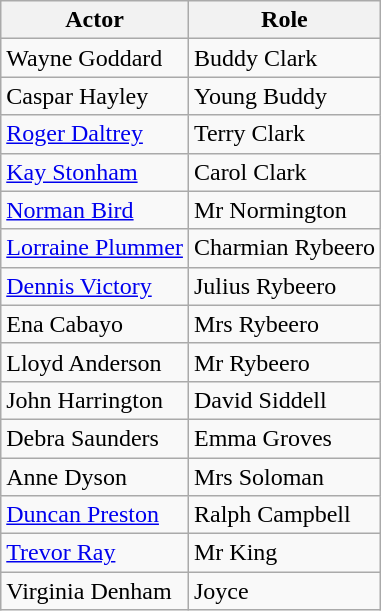<table class="wikitable">
<tr>
<th>Actor</th>
<th>Role</th>
</tr>
<tr>
<td>Wayne Goddard</td>
<td>Buddy Clark</td>
</tr>
<tr>
<td>Caspar Hayley</td>
<td>Young Buddy</td>
</tr>
<tr>
<td><a href='#'>Roger Daltrey</a></td>
<td>Terry Clark</td>
</tr>
<tr>
<td><a href='#'>Kay Stonham</a></td>
<td>Carol Clark</td>
</tr>
<tr>
<td><a href='#'>Norman Bird</a></td>
<td>Mr Normington</td>
</tr>
<tr>
<td><a href='#'>Lorraine Plummer</a></td>
<td>Charmian Rybeero</td>
</tr>
<tr>
<td><a href='#'>Dennis Victory</a></td>
<td>Julius Rybeero</td>
</tr>
<tr>
<td>Ena Cabayo</td>
<td>Mrs Rybeero</td>
</tr>
<tr>
<td>Lloyd Anderson</td>
<td>Mr Rybeero</td>
</tr>
<tr>
<td>John Harrington</td>
<td>David Siddell</td>
</tr>
<tr>
<td>Debra Saunders</td>
<td>Emma Groves</td>
</tr>
<tr>
<td>Anne Dyson</td>
<td>Mrs Soloman</td>
</tr>
<tr>
<td><a href='#'>Duncan Preston</a></td>
<td>Ralph Campbell</td>
</tr>
<tr>
<td><a href='#'>Trevor Ray</a></td>
<td>Mr King</td>
</tr>
<tr>
<td>Virginia Denham</td>
<td>Joyce</td>
</tr>
</table>
